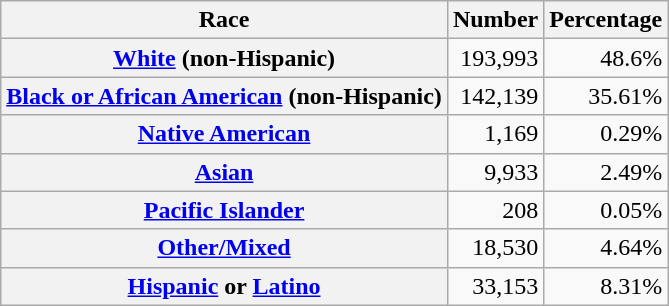<table class="wikitable" style="text-align:right">
<tr>
<th scope="col">Race</th>
<th scope="col">Number</th>
<th scope="col">Percentage</th>
</tr>
<tr>
<th scope="row"><a href='#'>White</a> (non-Hispanic)</th>
<td>193,993</td>
<td>48.6%</td>
</tr>
<tr>
<th scope="row"><a href='#'>Black or African American</a> (non-Hispanic)</th>
<td>142,139</td>
<td>35.61%</td>
</tr>
<tr>
<th scope="row"><a href='#'>Native American</a></th>
<td>1,169</td>
<td>0.29%</td>
</tr>
<tr>
<th scope="row"><a href='#'>Asian</a></th>
<td>9,933</td>
<td>2.49%</td>
</tr>
<tr>
<th scope="row"><a href='#'>Pacific Islander</a></th>
<td>208</td>
<td>0.05%</td>
</tr>
<tr>
<th scope="row"><a href='#'>Other/Mixed</a></th>
<td>18,530</td>
<td>4.64%</td>
</tr>
<tr>
<th scope="row"><a href='#'>Hispanic</a> or <a href='#'>Latino</a></th>
<td>33,153</td>
<td>8.31%</td>
</tr>
</table>
